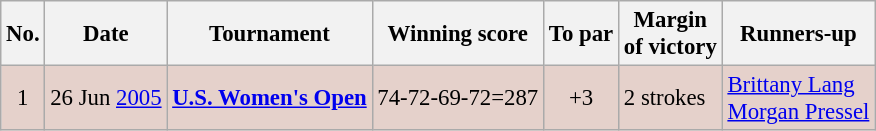<table class="wikitable" style="font-size:95%;">
<tr>
<th>No.</th>
<th>Date</th>
<th>Tournament</th>
<th>Winning score</th>
<th>To par</th>
<th>Margin<br>of victory</th>
<th>Runners-up</th>
</tr>
<tr style="background:#e5d1cb;">
<td align=center>1</td>
<td align=right>26 Jun <a href='#'>2005</a></td>
<td><strong><a href='#'>U.S. Women's Open</a></strong></td>
<td align=right>74-72-69-72=287</td>
<td align=center>+3</td>
<td>2 strokes</td>
<td> <a href='#'>Brittany Lang</a><br> <a href='#'>Morgan Pressel</a></td>
</tr>
</table>
